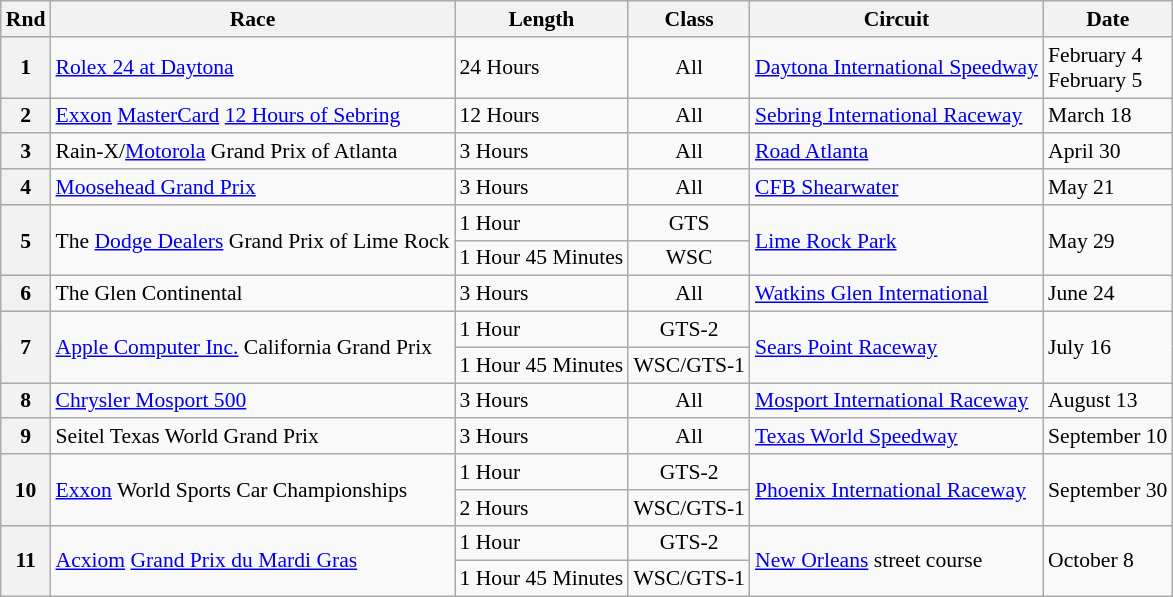<table class="wikitable" style="font-size: 90%;">
<tr>
<th>Rnd</th>
<th>Race</th>
<th>Length</th>
<th>Class</th>
<th>Circuit</th>
<th>Date</th>
</tr>
<tr>
<th>1</th>
<td><a href='#'>Rolex 24 at Daytona</a></td>
<td>24 Hours</td>
<td align="center">All</td>
<td><a href='#'>Daytona International Speedway</a></td>
<td>February 4<br>February 5</td>
</tr>
<tr>
<th>2</th>
<td><a href='#'>Exxon</a> <a href='#'>MasterCard</a> <a href='#'>12 Hours of Sebring</a></td>
<td>12 Hours</td>
<td align="center">All</td>
<td><a href='#'>Sebring International Raceway</a></td>
<td>March 18</td>
</tr>
<tr>
<th>3</th>
<td>Rain-X/<a href='#'>Motorola</a> Grand Prix of Atlanta</td>
<td>3 Hours</td>
<td align="center">All</td>
<td><a href='#'>Road Atlanta</a></td>
<td>April 30</td>
</tr>
<tr>
<th>4</th>
<td><a href='#'>Moosehead Grand Prix</a></td>
<td>3 Hours</td>
<td align="center">All</td>
<td><a href='#'>CFB Shearwater</a></td>
<td>May 21</td>
</tr>
<tr>
<th rowspan=2>5</th>
<td rowspan=2>The <a href='#'>Dodge Dealers</a> Grand Prix of Lime Rock</td>
<td>1 Hour</td>
<td align="center">GTS</td>
<td rowspan=2><a href='#'>Lime Rock Park</a></td>
<td rowspan=2>May 29</td>
</tr>
<tr>
<td>1 Hour 45 Minutes</td>
<td align="center">WSC</td>
</tr>
<tr>
<th>6</th>
<td>The Glen Continental</td>
<td>3 Hours</td>
<td align="center">All</td>
<td><a href='#'>Watkins Glen International</a></td>
<td>June 24</td>
</tr>
<tr>
<th rowspan=2>7</th>
<td rowspan=2><a href='#'>Apple Computer Inc.</a> California Grand Prix</td>
<td>1 Hour</td>
<td align="center">GTS-2</td>
<td rowspan=2><a href='#'>Sears Point Raceway</a></td>
<td rowspan=2>July 16</td>
</tr>
<tr>
<td>1 Hour 45 Minutes</td>
<td align="center">WSC/GTS-1</td>
</tr>
<tr>
<th>8</th>
<td><a href='#'>Chrysler Mosport 500</a></td>
<td>3 Hours</td>
<td align="center">All</td>
<td><a href='#'>Mosport International Raceway</a></td>
<td>August 13</td>
</tr>
<tr>
<th>9</th>
<td>Seitel Texas World Grand Prix</td>
<td>3 Hours</td>
<td align="center">All</td>
<td><a href='#'>Texas World Speedway</a></td>
<td>September 10</td>
</tr>
<tr>
<th rowspan=2>10</th>
<td rowspan=2><a href='#'>Exxon</a> World Sports Car Championships</td>
<td>1 Hour</td>
<td align="center">GTS-2</td>
<td rowspan=2><a href='#'>Phoenix International Raceway</a></td>
<td rowspan=2>September 30</td>
</tr>
<tr>
<td>2 Hours</td>
<td align="center">WSC/GTS-1</td>
</tr>
<tr>
<th rowspan=2>11</th>
<td rowspan=2><a href='#'>Acxiom</a> <a href='#'>Grand Prix du Mardi Gras</a></td>
<td>1 Hour</td>
<td align="center">GTS-2</td>
<td rowspan=2><a href='#'>New Orleans</a> street course</td>
<td rowspan=2>October 8</td>
</tr>
<tr>
<td>1 Hour 45 Minutes</td>
<td align="center">WSC/GTS-1</td>
</tr>
</table>
